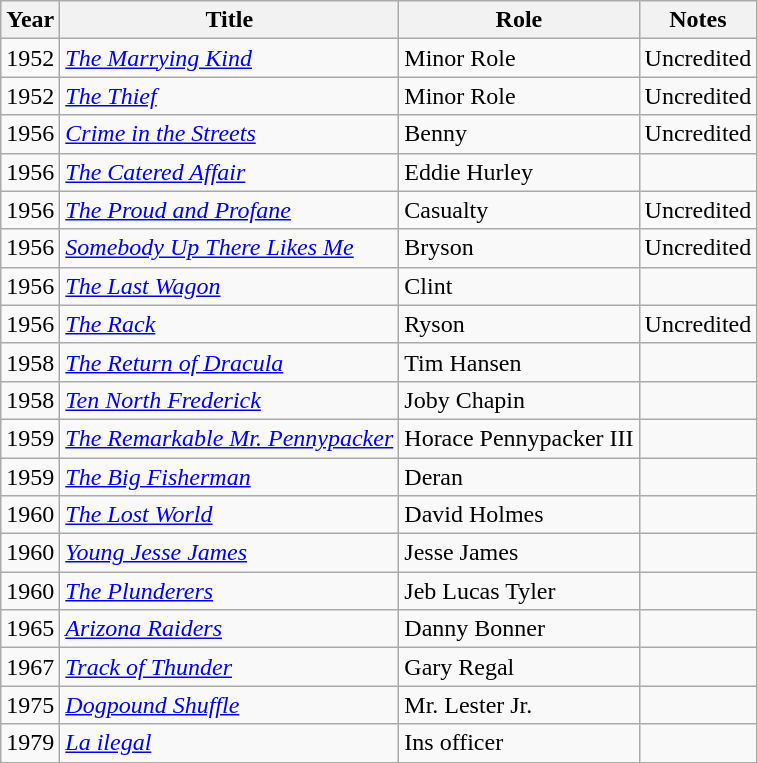<table class="wikitable">
<tr>
<th>Year</th>
<th>Title</th>
<th>Role</th>
<th>Notes</th>
</tr>
<tr>
<td>1952</td>
<td><em><a href='#'>The Marrying Kind</a></em></td>
<td>Minor Role</td>
<td>Uncredited</td>
</tr>
<tr>
<td>1952</td>
<td><em><a href='#'>The Thief</a></em></td>
<td>Minor Role</td>
<td>Uncredited</td>
</tr>
<tr>
<td>1956</td>
<td><em><a href='#'>Crime in the Streets</a></em></td>
<td>Benny</td>
<td>Uncredited</td>
</tr>
<tr>
<td>1956</td>
<td><em><a href='#'>The Catered Affair</a></em></td>
<td>Eddie Hurley</td>
<td></td>
</tr>
<tr>
<td>1956</td>
<td><em><a href='#'>The Proud and Profane</a></em></td>
<td>Casualty</td>
<td>Uncredited</td>
</tr>
<tr>
<td>1956</td>
<td><em><a href='#'>Somebody Up There Likes Me</a></em></td>
<td>Bryson</td>
<td>Uncredited</td>
</tr>
<tr>
<td>1956</td>
<td><em><a href='#'>The Last Wagon</a></em></td>
<td>Clint</td>
<td></td>
</tr>
<tr>
<td>1956</td>
<td><em><a href='#'>The Rack</a></em></td>
<td>Ryson</td>
<td>Uncredited</td>
</tr>
<tr>
<td>1958</td>
<td><em><a href='#'>The Return of Dracula</a></em></td>
<td>Tim Hansen</td>
<td></td>
</tr>
<tr>
<td>1958</td>
<td><em><a href='#'>Ten North Frederick</a></em></td>
<td>Joby Chapin</td>
<td></td>
</tr>
<tr>
<td>1959</td>
<td><em><a href='#'>The Remarkable Mr. Pennypacker</a></em></td>
<td>Horace Pennypacker III</td>
<td></td>
</tr>
<tr>
<td>1959</td>
<td><em><a href='#'>The Big Fisherman</a></em></td>
<td>Deran</td>
<td></td>
</tr>
<tr>
<td>1960</td>
<td><em><a href='#'>The Lost World</a></em></td>
<td>David Holmes</td>
<td></td>
</tr>
<tr>
<td>1960</td>
<td><em><a href='#'>Young Jesse James</a></em></td>
<td>Jesse James</td>
<td></td>
</tr>
<tr>
<td>1960</td>
<td><em><a href='#'>The Plunderers</a></em></td>
<td>Jeb Lucas Tyler</td>
<td></td>
</tr>
<tr>
<td>1965</td>
<td><em><a href='#'>Arizona Raiders</a></em></td>
<td>Danny Bonner</td>
<td></td>
</tr>
<tr>
<td>1967</td>
<td><em><a href='#'>Track of Thunder</a></em></td>
<td>Gary Regal</td>
<td></td>
</tr>
<tr>
<td>1975</td>
<td><em><a href='#'>Dogpound Shuffle</a></em></td>
<td>Mr. Lester Jr.</td>
<td></td>
</tr>
<tr>
<td>1979</td>
<td><em><a href='#'>La ilegal</a></em></td>
<td>Ins officer</td>
<td></td>
</tr>
</table>
